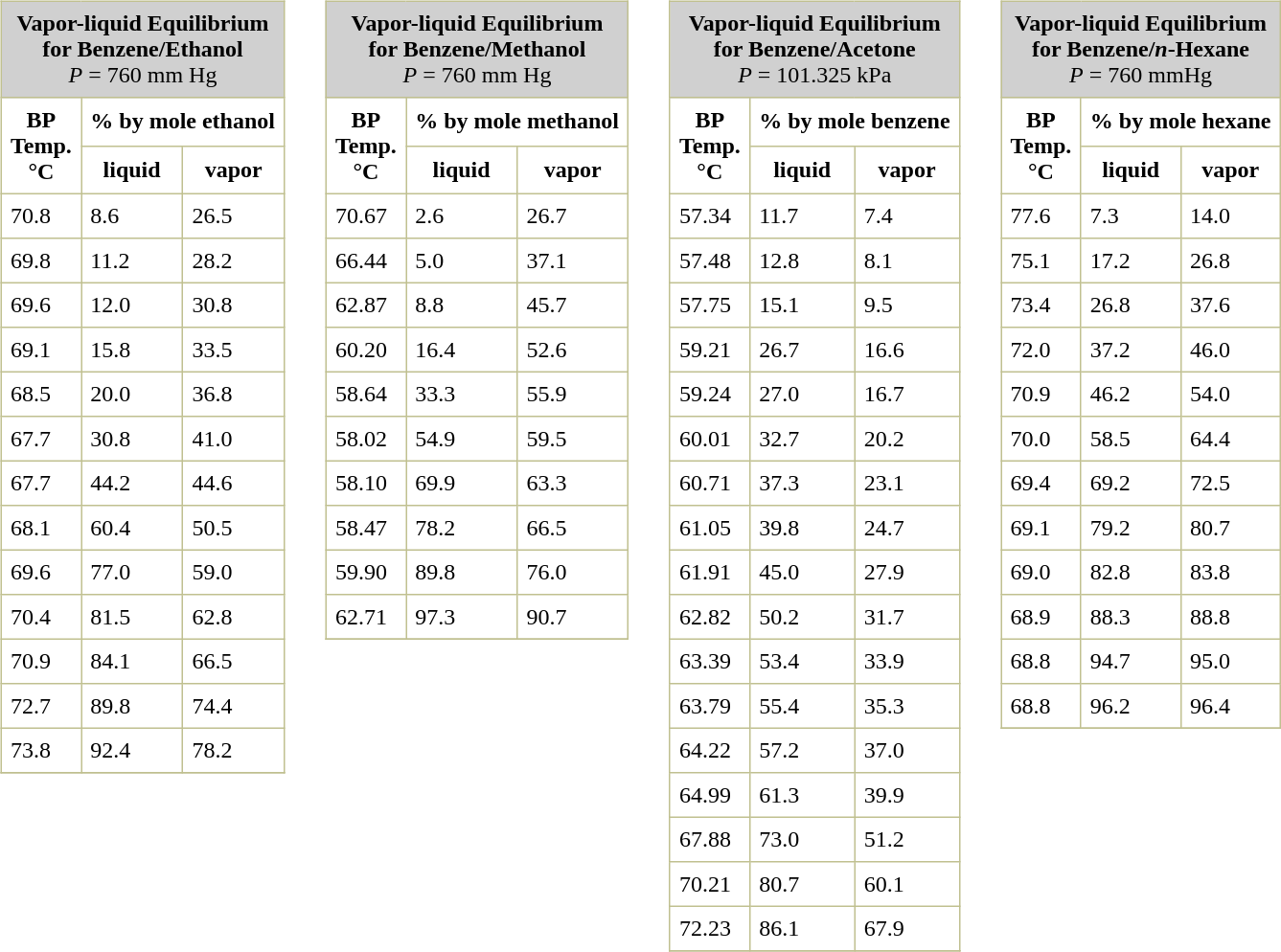<table>
<tr valign="top">
<td><br><table border="1" cellspacing="0" cellpadding="6" style="margin: 0 0 0 0.5em; background: white; border-collapse: collapse; border-color: #C0C090;">
<tr>
<td bgcolor="#D0D0D0" align="center" colspan="3"><strong>Vapor-liquid Equilibrium<br>for Benzene/Ethanol</strong><br><em>P</em> = 760 mm Hg</td>
</tr>
<tr>
<th rowspan="2">BP<br>Temp.<br>°C</th>
<th colspan="2">% by mole ethanol</th>
</tr>
<tr>
<th>liquid</th>
<th>vapor</th>
</tr>
<tr>
<td>70.8</td>
<td>8.6</td>
<td>26.5</td>
</tr>
<tr>
<td>69.8</td>
<td>11.2</td>
<td>28.2</td>
</tr>
<tr>
<td>69.6</td>
<td>12.0</td>
<td>30.8</td>
</tr>
<tr>
<td>69.1</td>
<td>15.8</td>
<td>33.5</td>
</tr>
<tr>
<td>68.5</td>
<td>20.0</td>
<td>36.8</td>
</tr>
<tr>
<td>67.7</td>
<td>30.8</td>
<td>41.0</td>
</tr>
<tr>
<td>67.7</td>
<td>44.2</td>
<td>44.6</td>
</tr>
<tr>
<td>68.1</td>
<td>60.4</td>
<td>50.5</td>
</tr>
<tr>
<td>69.6</td>
<td>77.0</td>
<td>59.0</td>
</tr>
<tr>
<td>70.4</td>
<td>81.5</td>
<td>62.8</td>
</tr>
<tr>
<td>70.9</td>
<td>84.1</td>
<td>66.5</td>
</tr>
<tr>
<td>72.7</td>
<td>89.8</td>
<td>74.4</td>
</tr>
<tr>
<td>73.8</td>
<td>92.4</td>
<td>78.2</td>
</tr>
<tr>
</tr>
</table>
</td>
<td>   </td>
<td><br><table border="1" cellspacing="0" cellpadding="6" style="margin: 0 0 0 0.5em; background: white; border-collapse: collapse; border-color: #C0C090;">
<tr>
<td bgcolor="#D0D0D0" align="center" colspan="3"><strong>Vapor-liquid Equilibrium<br>for Benzene/Methanol</strong><br><em>P</em> = 760 mm Hg</td>
</tr>
<tr>
<th rowspan="2">BP<br>Temp.<br>°C</th>
<th colspan="2">% by mole methanol</th>
</tr>
<tr>
<th>liquid</th>
<th>vapor</th>
</tr>
<tr>
<td>70.67</td>
<td>2.6</td>
<td>26.7</td>
</tr>
<tr>
<td>66.44</td>
<td>5.0</td>
<td>37.1</td>
</tr>
<tr>
<td>62.87</td>
<td>8.8</td>
<td>45.7</td>
</tr>
<tr>
<td>60.20</td>
<td>16.4</td>
<td>52.6</td>
</tr>
<tr>
<td>58.64</td>
<td>33.3</td>
<td>55.9</td>
</tr>
<tr>
<td>58.02</td>
<td>54.9</td>
<td>59.5</td>
</tr>
<tr>
<td>58.10</td>
<td>69.9</td>
<td>63.3</td>
</tr>
<tr>
<td>58.47</td>
<td>78.2</td>
<td>66.5</td>
</tr>
<tr>
<td>59.90</td>
<td>89.8</td>
<td>76.0</td>
</tr>
<tr>
<td>62.71</td>
<td>97.3</td>
<td>90.7</td>
</tr>
<tr>
</tr>
</table>
</td>
<td>   </td>
<td><br><table border="1" cellspacing="0" cellpadding="6" style="margin: 0 0 0 0.5em; background: white; border-collapse: collapse; border-color: #C0C090;">
<tr>
<td bgcolor="#D0D0D0" align="center" colspan="3"><strong>Vapor-liquid Equilibrium<br>for Benzene/Acetone</strong><br><em>P</em> = 101.325 kPa</td>
</tr>
<tr>
<th rowspan="2">BP<br>Temp.<br>°C</th>
<th colspan="2">% by mole benzene</th>
</tr>
<tr>
<th>liquid</th>
<th>vapor</th>
</tr>
<tr>
<td>57.34</td>
<td>11.7</td>
<td>7.4</td>
</tr>
<tr>
<td>57.48</td>
<td>12.8</td>
<td>8.1</td>
</tr>
<tr>
<td>57.75</td>
<td>15.1</td>
<td>9.5</td>
</tr>
<tr>
<td>59.21</td>
<td>26.7</td>
<td>16.6</td>
</tr>
<tr>
<td>59.24</td>
<td>27.0</td>
<td>16.7</td>
</tr>
<tr>
<td>60.01</td>
<td>32.7</td>
<td>20.2</td>
</tr>
<tr>
<td>60.71</td>
<td>37.3</td>
<td>23.1</td>
</tr>
<tr>
<td>61.05</td>
<td>39.8</td>
<td>24.7</td>
</tr>
<tr>
<td>61.91</td>
<td>45.0</td>
<td>27.9</td>
</tr>
<tr>
<td>62.82</td>
<td>50.2</td>
<td>31.7</td>
</tr>
<tr>
<td>63.39</td>
<td>53.4</td>
<td>33.9</td>
</tr>
<tr>
<td>63.79</td>
<td>55.4</td>
<td>35.3</td>
</tr>
<tr>
<td>64.22</td>
<td>57.2</td>
<td>37.0</td>
</tr>
<tr>
<td>64.99</td>
<td>61.3</td>
<td>39.9</td>
</tr>
<tr>
<td>67.88</td>
<td>73.0</td>
<td>51.2</td>
</tr>
<tr>
<td>70.21</td>
<td>80.7</td>
<td>60.1</td>
</tr>
<tr>
<td>72.23</td>
<td>86.1</td>
<td>67.9</td>
</tr>
<tr>
</tr>
</table>
</td>
<td>   </td>
<td><br><table border="1" cellspacing="0" cellpadding="6" style="margin: 0 0 0 0.5em; background: white; border-collapse: collapse; border-color: #C0C090;">
<tr>
<td bgcolor="#D0D0D0" align="center" colspan="3"><strong>Vapor-liquid Equilibrium<br>for Benzene/<em>n</em>-Hexane</strong><br><em>P</em> = 760 mmHg</td>
</tr>
<tr>
<th rowspan="2">BP<br>Temp.<br>°C</th>
<th colspan="2">% by mole hexane</th>
</tr>
<tr>
<th>liquid</th>
<th>vapor</th>
</tr>
<tr>
<td>77.6</td>
<td>7.3</td>
<td>14.0</td>
</tr>
<tr>
<td>75.1</td>
<td>17.2</td>
<td>26.8</td>
</tr>
<tr>
<td>73.4</td>
<td>26.8</td>
<td>37.6</td>
</tr>
<tr>
<td>72.0</td>
<td>37.2</td>
<td>46.0</td>
</tr>
<tr>
<td>70.9</td>
<td>46.2</td>
<td>54.0</td>
</tr>
<tr>
<td>70.0</td>
<td>58.5</td>
<td>64.4</td>
</tr>
<tr>
<td>69.4</td>
<td>69.2</td>
<td>72.5</td>
</tr>
<tr>
<td>69.1</td>
<td>79.2</td>
<td>80.7</td>
</tr>
<tr>
<td>69.0</td>
<td>82.8</td>
<td>83.8</td>
</tr>
<tr>
<td>68.9</td>
<td>88.3</td>
<td>88.8</td>
</tr>
<tr>
<td>68.8</td>
<td>94.7</td>
<td>95.0</td>
</tr>
<tr>
<td>68.8</td>
<td>96.2</td>
<td>96.4</td>
</tr>
<tr>
</tr>
</table>
</td>
</tr>
</table>
